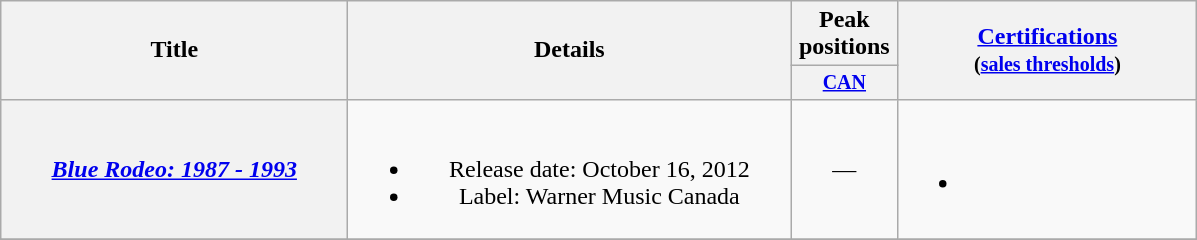<table class="wikitable plainrowheaders" style="text-align:center;">
<tr>
<th rowspan="2" style="width:14em;">Title</th>
<th rowspan="2" style="width:18em;">Details</th>
<th colspan="1">Peak positions</th>
<th rowspan="2" style="width:12em;"><a href='#'>Certifications</a><br><small>(<a href='#'>sales thresholds</a>)</small></th>
</tr>
<tr style="font-size:smaller;">
<th width="65"><a href='#'>CAN</a></th>
</tr>
<tr>
<th scope="row"><em><a href='#'>Blue Rodeo: 1987 - 1993</a></em></th>
<td><br><ul><li>Release date: October 16, 2012</li><li>Label: Warner Music Canada</li></ul></td>
<td>—</td>
<td><br><ul><li></li></ul></td>
</tr>
<tr>
</tr>
</table>
